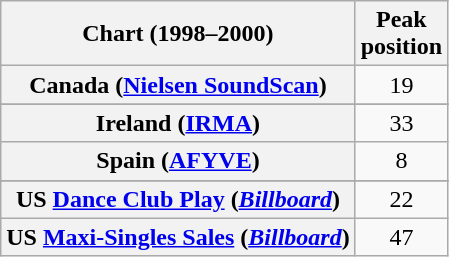<table class="wikitable sortable plainrowheaders" style="text-align:center">
<tr>
<th>Chart (1998–2000)</th>
<th>Peak<br>position</th>
</tr>
<tr>
<th scope="row">Canada (<a href='#'>Nielsen SoundScan</a>)</th>
<td>19</td>
</tr>
<tr>
</tr>
<tr>
</tr>
<tr>
</tr>
<tr>
<th scope="row">Ireland (<a href='#'>IRMA</a>)</th>
<td>33</td>
</tr>
<tr>
<th scope="row">Spain (<a href='#'>AFYVE</a>)</th>
<td>8</td>
</tr>
<tr>
</tr>
<tr>
<th scope="row">US <a href='#'>Dance Club Play</a> (<em><a href='#'>Billboard</a></em>)</th>
<td>22</td>
</tr>
<tr>
<th scope="row">US <a href='#'>Maxi-Singles Sales</a> (<em><a href='#'>Billboard</a></em>)</th>
<td>47</td>
</tr>
</table>
